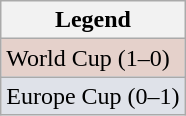<table class="wikitable">
<tr>
<th>Legend</th>
</tr>
<tr style="background:#e5d1cb;">
<td>World Cup (1–0)</td>
</tr>
<tr style="background:#dfe2e9;">
<td>Europe Cup (0–1)</td>
</tr>
</table>
